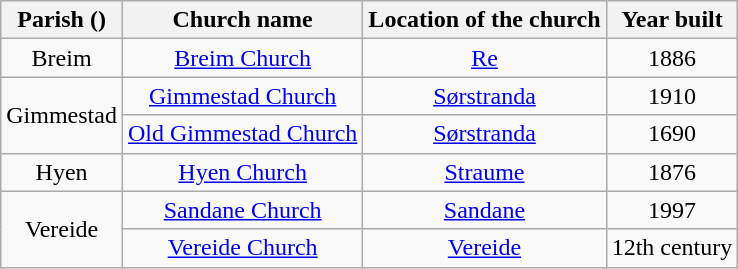<table class="wikitable" style="text-align:center">
<tr>
<th>Parish ()</th>
<th>Church name</th>
<th>Location of the church</th>
<th>Year built</th>
</tr>
<tr>
<td>Breim</td>
<td><a href='#'>Breim Church</a></td>
<td><a href='#'>Re</a></td>
<td>1886</td>
</tr>
<tr>
<td rowspan="2">Gimmestad</td>
<td><a href='#'>Gimmestad Church</a></td>
<td><a href='#'>Sørstranda</a></td>
<td>1910</td>
</tr>
<tr>
<td><a href='#'>Old Gimmestad Church</a></td>
<td><a href='#'>Sørstranda</a></td>
<td>1690</td>
</tr>
<tr>
<td>Hyen</td>
<td><a href='#'>Hyen Church</a></td>
<td><a href='#'>Straume</a></td>
<td>1876</td>
</tr>
<tr>
<td rowspan="2">Vereide</td>
<td><a href='#'>Sandane Church</a></td>
<td><a href='#'>Sandane</a></td>
<td>1997</td>
</tr>
<tr>
<td><a href='#'>Vereide Church</a></td>
<td><a href='#'>Vereide</a></td>
<td>12th century</td>
</tr>
</table>
